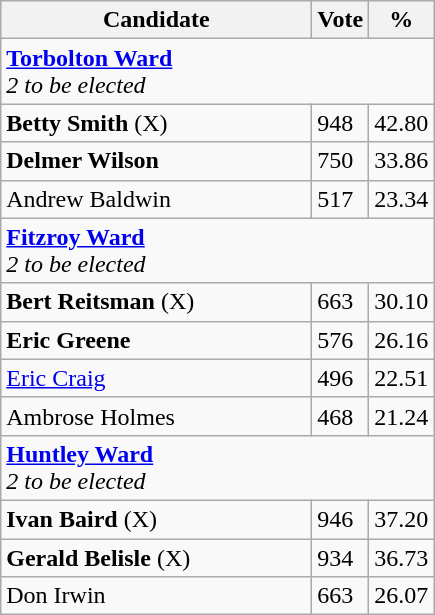<table class="wikitable">
<tr>
<th bgcolor="#DDDDFF" width="200px">Candidate</th>
<th bgcolor="#DDDDFF">Vote</th>
<th bgcolor="#DDDDFF">%</th>
</tr>
<tr>
<td colspan="4"><strong><a href='#'>Torbolton Ward</a></strong>  <br> <em>2 to be elected</em></td>
</tr>
<tr>
<td><strong>Betty Smith</strong> (X)</td>
<td>948</td>
<td>42.80</td>
</tr>
<tr>
<td><strong>Delmer Wilson</strong></td>
<td>750</td>
<td>33.86</td>
</tr>
<tr>
<td>Andrew Baldwin</td>
<td>517</td>
<td>23.34</td>
</tr>
<tr>
<td colspan="4"><strong><a href='#'>Fitzroy Ward</a></strong> <br> <em>2 to be elected</em></td>
</tr>
<tr>
<td><strong>Bert Reitsman</strong> (X)</td>
<td>663</td>
<td>30.10</td>
</tr>
<tr>
<td><strong>Eric Greene</strong></td>
<td>576</td>
<td>26.16</td>
</tr>
<tr>
<td><a href='#'>Eric Craig</a></td>
<td>496</td>
<td>22.51</td>
</tr>
<tr>
<td>Ambrose Holmes</td>
<td>468</td>
<td>21.24</td>
</tr>
<tr>
<td colspan="4"><strong><a href='#'>Huntley Ward</a></strong> <br> <em>2 to be elected</em></td>
</tr>
<tr>
<td><strong>Ivan Baird</strong> (X)</td>
<td>946</td>
<td>37.20</td>
</tr>
<tr>
<td><strong>Gerald Belisle</strong> (X)</td>
<td>934</td>
<td>36.73</td>
</tr>
<tr>
<td>Don Irwin</td>
<td>663</td>
<td>26.07</td>
</tr>
</table>
